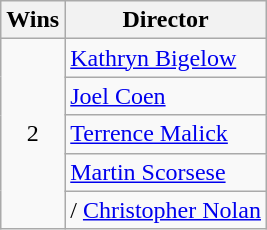<table class="wikitable sortable">
<tr>
<th>Wins</th>
<th>Director</th>
</tr>
<tr>
<td rowspan="5" style="text-align:center">2</td>
<td> <a href='#'>Kathryn Bigelow</a></td>
</tr>
<tr>
<td> <a href='#'>Joel Coen</a></td>
</tr>
<tr>
<td> <a href='#'>Terrence Malick</a></td>
</tr>
<tr>
<td> <a href='#'>Martin Scorsese</a></td>
</tr>
<tr>
<td> /  <a href='#'>Christopher Nolan</a></td>
</tr>
</table>
